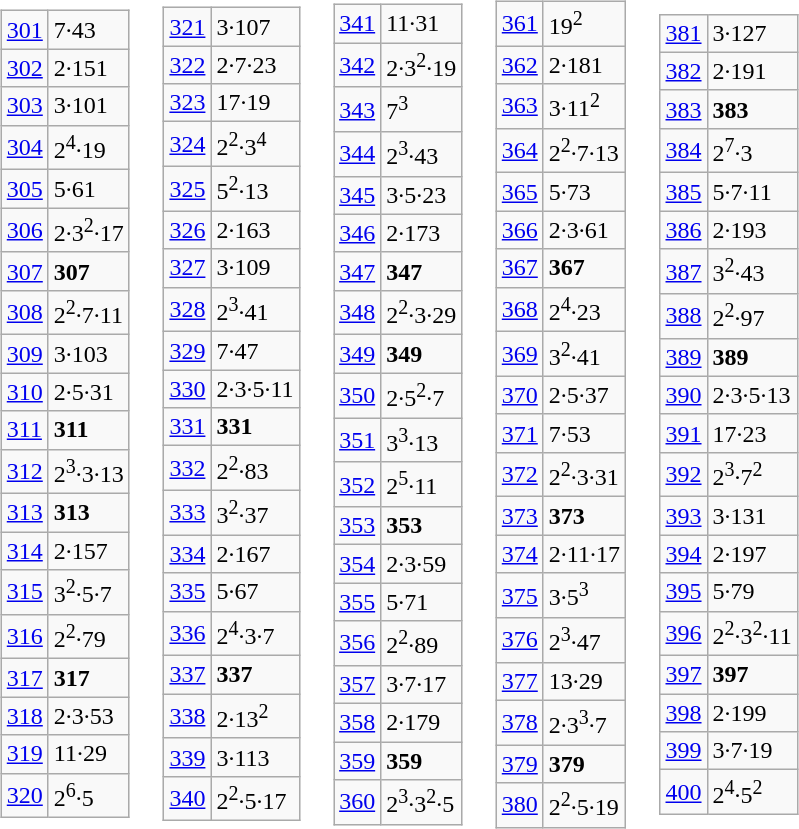<table border="0" cellpadding="3" cellspacing="0">
<tr>
<td><br><table class="wikitable">
<tr>
<td><a href='#'>301</a></td>
<td>7·43</td>
</tr>
<tr>
<td><a href='#'>302</a></td>
<td>2·151</td>
</tr>
<tr>
<td><a href='#'>303</a></td>
<td>3·101</td>
</tr>
<tr>
<td><a href='#'>304</a></td>
<td>2<sup>4</sup>·19</td>
</tr>
<tr>
<td><a href='#'>305</a></td>
<td>5·61</td>
</tr>
<tr>
<td><a href='#'>306</a></td>
<td>2·3<sup>2</sup>·17</td>
</tr>
<tr>
<td><a href='#'>307</a></td>
<td><strong>307</strong></td>
</tr>
<tr>
<td><a href='#'>308</a></td>
<td>2<sup>2</sup>·7·11</td>
</tr>
<tr>
<td><a href='#'>309</a></td>
<td>3·103</td>
</tr>
<tr>
<td><a href='#'>310</a></td>
<td>2·5·31</td>
</tr>
<tr>
<td><a href='#'>311</a></td>
<td><strong>311</strong></td>
</tr>
<tr>
<td><a href='#'>312</a></td>
<td>2<sup>3</sup>·3·13</td>
</tr>
<tr>
<td><a href='#'>313</a></td>
<td><strong>313</strong></td>
</tr>
<tr>
<td><a href='#'>314</a></td>
<td>2·157</td>
</tr>
<tr>
<td><a href='#'>315</a></td>
<td>3<sup>2</sup>·5·7</td>
</tr>
<tr>
<td><a href='#'>316</a></td>
<td>2<sup>2</sup>·79</td>
</tr>
<tr>
<td><a href='#'>317</a></td>
<td><strong>317</strong></td>
</tr>
<tr>
<td><a href='#'>318</a></td>
<td>2·3·53</td>
</tr>
<tr>
<td><a href='#'>319</a></td>
<td>11·29</td>
</tr>
<tr>
<td><a href='#'>320</a></td>
<td>2<sup>6</sup>·5</td>
</tr>
</table>
</td>
<td><br><table class="wikitable">
<tr>
<td><a href='#'>321</a></td>
<td>3·107</td>
</tr>
<tr>
<td><a href='#'>322</a></td>
<td>2·7·23</td>
</tr>
<tr>
<td><a href='#'>323</a></td>
<td>17·19</td>
</tr>
<tr>
<td><a href='#'>324</a></td>
<td>2<sup>2</sup>·3<sup>4</sup></td>
</tr>
<tr>
<td><a href='#'>325</a></td>
<td>5<sup>2</sup>·13</td>
</tr>
<tr>
<td><a href='#'>326</a></td>
<td>2·163</td>
</tr>
<tr>
<td><a href='#'>327</a></td>
<td>3·109</td>
</tr>
<tr>
<td><a href='#'>328</a></td>
<td>2<sup>3</sup>·41</td>
</tr>
<tr>
<td><a href='#'>329</a></td>
<td>7·47</td>
</tr>
<tr>
<td><a href='#'>330</a></td>
<td>2·3·5·11</td>
</tr>
<tr>
<td><a href='#'>331</a></td>
<td><strong>331</strong></td>
</tr>
<tr>
<td><a href='#'>332</a></td>
<td>2<sup>2</sup>·83</td>
</tr>
<tr>
<td><a href='#'>333</a></td>
<td>3<sup>2</sup>·37</td>
</tr>
<tr>
<td><a href='#'>334</a></td>
<td>2·167</td>
</tr>
<tr>
<td><a href='#'>335</a></td>
<td>5·67</td>
</tr>
<tr>
<td><a href='#'>336</a></td>
<td>2<sup>4</sup>·3·7</td>
</tr>
<tr>
<td><a href='#'>337</a></td>
<td><strong>337</strong></td>
</tr>
<tr>
<td><a href='#'>338</a></td>
<td>2·13<sup>2</sup></td>
</tr>
<tr>
<td><a href='#'>339</a></td>
<td>3·113</td>
</tr>
<tr>
<td><a href='#'>340</a></td>
<td>2<sup>2</sup>·5·17</td>
</tr>
</table>
</td>
<td><br><table class="wikitable">
<tr>
<td><a href='#'>341</a></td>
<td>11·31</td>
</tr>
<tr>
<td><a href='#'>342</a></td>
<td>2·3<sup>2</sup>·19</td>
</tr>
<tr>
<td><a href='#'>343</a></td>
<td>7<sup>3</sup></td>
</tr>
<tr>
<td><a href='#'>344</a></td>
<td>2<sup>3</sup>·43</td>
</tr>
<tr>
<td><a href='#'>345</a></td>
<td>3·5·23</td>
</tr>
<tr>
<td><a href='#'>346</a></td>
<td>2·173</td>
</tr>
<tr>
<td><a href='#'>347</a></td>
<td><strong>347</strong></td>
</tr>
<tr>
<td><a href='#'>348</a></td>
<td>2<sup>2</sup>·3·29</td>
</tr>
<tr>
<td><a href='#'>349</a></td>
<td><strong>349</strong></td>
</tr>
<tr>
<td><a href='#'>350</a></td>
<td>2·5<sup>2</sup>·7</td>
</tr>
<tr>
<td><a href='#'>351</a></td>
<td>3<sup>3</sup>·13</td>
</tr>
<tr>
<td><a href='#'>352</a></td>
<td>2<sup>5</sup>·11</td>
</tr>
<tr>
<td><a href='#'>353</a></td>
<td><strong>353</strong></td>
</tr>
<tr>
<td><a href='#'>354</a></td>
<td>2·3·59</td>
</tr>
<tr>
<td><a href='#'>355</a></td>
<td>5·71</td>
</tr>
<tr>
<td><a href='#'>356</a></td>
<td>2<sup>2</sup>·89</td>
</tr>
<tr>
<td><a href='#'>357</a></td>
<td>3·7·17</td>
</tr>
<tr>
<td><a href='#'>358</a></td>
<td>2·179</td>
</tr>
<tr>
<td><a href='#'>359</a></td>
<td><strong>359</strong></td>
</tr>
<tr>
<td><a href='#'>360</a></td>
<td>2<sup>3</sup>·3<sup>2</sup>·5</td>
</tr>
</table>
</td>
<td><br><table class="wikitable">
<tr>
<td><a href='#'>361</a></td>
<td>19<sup>2</sup></td>
</tr>
<tr>
<td><a href='#'>362</a></td>
<td>2·181</td>
</tr>
<tr>
<td><a href='#'>363</a></td>
<td>3·11<sup>2</sup></td>
</tr>
<tr>
<td><a href='#'>364</a></td>
<td>2<sup>2</sup>·7·13</td>
</tr>
<tr>
<td><a href='#'>365</a></td>
<td>5·73</td>
</tr>
<tr>
<td><a href='#'>366</a></td>
<td>2·3·61</td>
</tr>
<tr>
<td><a href='#'>367</a></td>
<td><strong>367</strong></td>
</tr>
<tr>
<td><a href='#'>368</a></td>
<td>2<sup>4</sup>·23</td>
</tr>
<tr>
<td><a href='#'>369</a></td>
<td>3<sup>2</sup>·41</td>
</tr>
<tr>
<td><a href='#'>370</a></td>
<td>2·5·37</td>
</tr>
<tr>
<td><a href='#'>371</a></td>
<td>7·53</td>
</tr>
<tr>
<td><a href='#'>372</a></td>
<td>2<sup>2</sup>·3·31</td>
</tr>
<tr>
<td><a href='#'>373</a></td>
<td><strong>373</strong></td>
</tr>
<tr>
<td><a href='#'>374</a></td>
<td>2·11·17</td>
</tr>
<tr>
<td><a href='#'>375</a></td>
<td>3·5<sup>3</sup></td>
</tr>
<tr>
<td><a href='#'>376</a></td>
<td>2<sup>3</sup>·47</td>
</tr>
<tr>
<td><a href='#'>377</a></td>
<td>13·29</td>
</tr>
<tr>
<td><a href='#'>378</a></td>
<td>2·3<sup>3</sup>·7</td>
</tr>
<tr>
<td><a href='#'>379</a></td>
<td><strong>379</strong></td>
</tr>
<tr>
<td><a href='#'>380</a></td>
<td>2<sup>2</sup>·5·19</td>
</tr>
</table>
</td>
<td><br><table class="wikitable">
<tr>
<td><a href='#'>381</a></td>
<td>3·127</td>
</tr>
<tr>
<td><a href='#'>382</a></td>
<td>2·191</td>
</tr>
<tr>
<td><a href='#'>383</a></td>
<td><strong>383</strong></td>
</tr>
<tr>
<td><a href='#'>384</a></td>
<td>2<sup>7</sup>·3</td>
</tr>
<tr>
<td><a href='#'>385</a></td>
<td>5·7·11</td>
</tr>
<tr>
<td><a href='#'>386</a></td>
<td>2·193</td>
</tr>
<tr>
<td><a href='#'>387</a></td>
<td>3<sup>2</sup>·43</td>
</tr>
<tr>
<td><a href='#'>388</a></td>
<td>2<sup>2</sup>·97</td>
</tr>
<tr>
<td><a href='#'>389</a></td>
<td><strong>389</strong></td>
</tr>
<tr>
<td><a href='#'>390</a></td>
<td>2·3·5·13</td>
</tr>
<tr>
<td><a href='#'>391</a></td>
<td>17·23</td>
</tr>
<tr>
<td><a href='#'>392</a></td>
<td>2<sup>3</sup>·7<sup>2</sup></td>
</tr>
<tr>
<td><a href='#'>393</a></td>
<td>3·131</td>
</tr>
<tr>
<td><a href='#'>394</a></td>
<td>2·197</td>
</tr>
<tr>
<td><a href='#'>395</a></td>
<td>5·79</td>
</tr>
<tr>
<td><a href='#'>396</a></td>
<td>2<sup>2</sup>·3<sup>2</sup>·11</td>
</tr>
<tr>
<td><a href='#'>397</a></td>
<td><strong>397</strong></td>
</tr>
<tr>
<td><a href='#'>398</a></td>
<td>2·199</td>
</tr>
<tr>
<td><a href='#'>399</a></td>
<td>3·7·19</td>
</tr>
<tr>
<td><a href='#'>400</a></td>
<td>2<sup>4</sup>·5<sup>2</sup></td>
</tr>
</table>
</td>
</tr>
</table>
